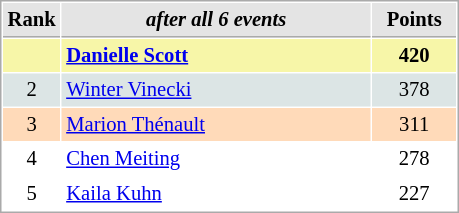<table cellspacing="1" cellpadding="3" style="border:1px solid #AAAAAA;font-size:86%">
<tr style="background-color: #E4E4E4;">
<th style="border-bottom:1px solid #AAAAAA; width: 10px;">Rank</th>
<th style="border-bottom:1px solid #AAAAAA; width: 200px;"><em>after all 6 events</em></th>
<th style="border-bottom:1px solid #AAAAAA; width: 50px;">Points</th>
</tr>
<tr style="background:#f7f6a8;">
<td align=center></td>
<td> <strong><a href='#'>Danielle Scott</a></strong></td>
<td align=center><strong>420</strong></td>
</tr>
<tr style="background:#dce5e5;">
<td align=center>2</td>
<td> <a href='#'>Winter Vinecki</a></td>
<td align=center>378</td>
</tr>
<tr style="background:#ffdab9;">
<td align=center>3</td>
<td> <a href='#'>Marion Thénault</a></td>
<td align=center>311</td>
</tr>
<tr>
<td align=center>4</td>
<td> <a href='#'>Chen Meiting</a></td>
<td align=center>278</td>
</tr>
<tr>
<td align=center>5</td>
<td> <a href='#'>Kaila Kuhn</a></td>
<td align=center>227</td>
</tr>
</table>
